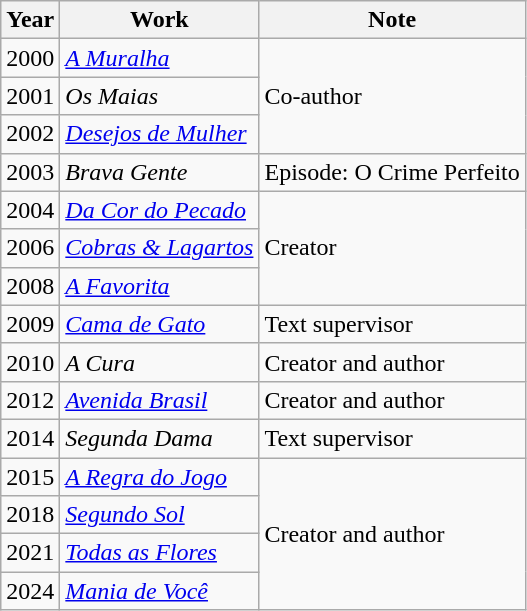<table class="wikitable">
<tr>
<th>Year</th>
<th>Work</th>
<th>Note</th>
</tr>
<tr>
<td>2000</td>
<td><em><a href='#'>A Muralha</a></em></td>
<td rowspan="3">Co-author</td>
</tr>
<tr>
<td>2001</td>
<td><em>Os Maias</em></td>
</tr>
<tr>
<td>2002</td>
<td><em><a href='#'>Desejos de Mulher</a></em></td>
</tr>
<tr>
<td>2003</td>
<td><em>Brava Gente</em></td>
<td>Episode: O Crime Perfeito</td>
</tr>
<tr>
<td>2004</td>
<td><em><a href='#'>Da Cor do Pecado</a></em></td>
<td rowspan="3">Creator</td>
</tr>
<tr>
<td>2006</td>
<td><em><a href='#'>Cobras & Lagartos</a></em></td>
</tr>
<tr>
<td>2008</td>
<td><em><a href='#'>A Favorita</a></em></td>
</tr>
<tr>
<td>2009</td>
<td><em><a href='#'>Cama de Gato</a></em></td>
<td>Text supervisor</td>
</tr>
<tr>
<td>2010</td>
<td><em>A Cura</em></td>
<td>Creator and author</td>
</tr>
<tr>
<td>2012</td>
<td><em><a href='#'>Avenida Brasil</a></em></td>
<td>Creator and author</td>
</tr>
<tr>
<td>2014</td>
<td><em>Segunda Dama</em></td>
<td>Text supervisor</td>
</tr>
<tr>
<td>2015</td>
<td><em><a href='#'>A Regra do Jogo</a></em></td>
<td rowspan="4">Creator and author</td>
</tr>
<tr>
<td>2018</td>
<td><em><a href='#'>Segundo Sol</a></em></td>
</tr>
<tr>
<td>2021</td>
<td><em><a href='#'>Todas as Flores</a></em></td>
</tr>
<tr>
<td>2024</td>
<td><em><a href='#'>Mania de Você</a></em></td>
</tr>
</table>
